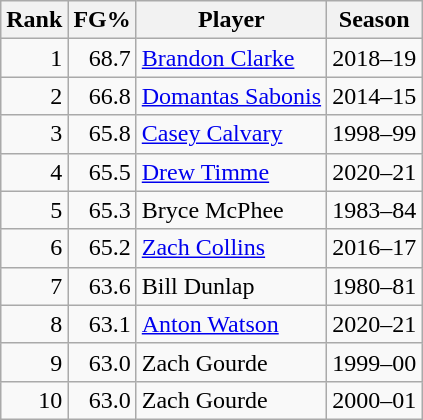<table class="wikitable outercollapse">
<tr>
<th>Rank</th>
<th>FG%</th>
<th>Player</th>
<th>Season</th>
</tr>
<tr>
<td style="text-align:right;">1</td>
<td style="text-align:right;">68.7</td>
<td><a href='#'>Brandon Clarke</a></td>
<td>2018–19</td>
</tr>
<tr>
<td style="text-align:right;">2</td>
<td style="text-align:right;">66.8</td>
<td><a href='#'>Domantas Sabonis</a></td>
<td>2014–15</td>
</tr>
<tr>
<td style="text-align:right;">3</td>
<td style="text-align:right;">65.8</td>
<td><a href='#'>Casey Calvary</a></td>
<td>1998–99</td>
</tr>
<tr>
<td style="text-align:right;">4</td>
<td style="text-align:right;">65.5</td>
<td><a href='#'>Drew Timme</a></td>
<td>2020–21</td>
</tr>
<tr>
<td style="text-align:right;">5</td>
<td style="text-align:right;">65.3</td>
<td>Bryce McPhee</td>
<td>1983–84</td>
</tr>
<tr>
<td style="text-align:right;">6</td>
<td style="text-align:right;">65.2</td>
<td><a href='#'>Zach Collins</a></td>
<td>2016–17</td>
</tr>
<tr>
<td style="text-align:right;">7</td>
<td style="text-align:right;">63.6</td>
<td>Bill Dunlap</td>
<td>1980–81</td>
</tr>
<tr>
<td style="text-align:right;">8</td>
<td style="text-align:right;">63.1</td>
<td><a href='#'>Anton Watson</a></td>
<td>2020–21</td>
</tr>
<tr>
<td style="text-align:right;">9</td>
<td style="text-align:right;">63.0</td>
<td>Zach Gourde</td>
<td>1999–00</td>
</tr>
<tr>
<td style="text-align:right;">10</td>
<td style="text-align:right;">63.0</td>
<td>Zach Gourde</td>
<td>2000–01</td>
</tr>
</table>
